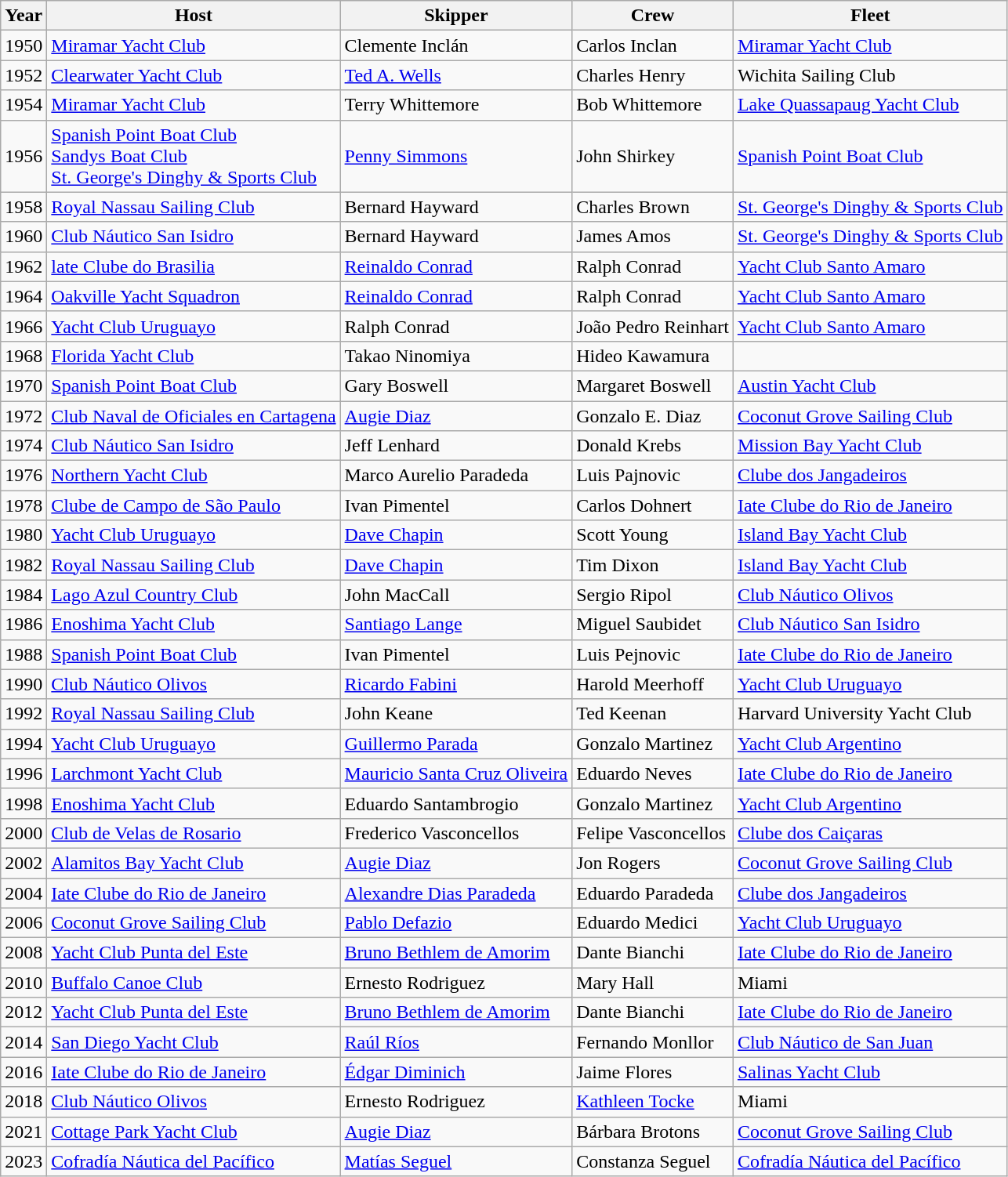<table class="wikitable">
<tr>
<th>Year</th>
<th>Host</th>
<th>Skipper</th>
<th>Crew</th>
<th>Fleet</th>
</tr>
<tr>
<td>1950</td>
<td> <a href='#'>Miramar Yacht Club</a></td>
<td>Clemente Inclán</td>
<td>Carlos Inclan</td>
<td> <a href='#'>Miramar Yacht Club</a></td>
</tr>
<tr>
<td>1952</td>
<td> <a href='#'>Clearwater Yacht Club</a></td>
<td><a href='#'>Ted A. Wells</a></td>
<td>Charles Henry</td>
<td> Wichita Sailing Club</td>
</tr>
<tr>
<td>1954</td>
<td> <a href='#'>Miramar Yacht Club</a></td>
<td>Terry Whittemore</td>
<td>Bob Whittemore</td>
<td> <a href='#'>Lake Quassapaug Yacht Club</a></td>
</tr>
<tr>
<td>1956</td>
<td> <a href='#'>Spanish Point Boat Club</a><br><a href='#'>Sandys Boat Club</a><br><a href='#'>St. George's Dinghy & Sports Club</a></td>
<td><a href='#'>Penny Simmons</a></td>
<td>John Shirkey</td>
<td> <a href='#'>Spanish Point Boat Club</a></td>
</tr>
<tr>
<td>1958</td>
<td> <a href='#'>Royal Nassau Sailing Club</a></td>
<td>Bernard Hayward</td>
<td>Charles Brown</td>
<td> <a href='#'>St. George's Dinghy & Sports Club</a></td>
</tr>
<tr>
<td>1960</td>
<td> <a href='#'>Club Náutico San Isidro</a></td>
<td>Bernard Hayward</td>
<td>James Amos</td>
<td> <a href='#'>St. George's Dinghy & Sports Club</a></td>
</tr>
<tr>
<td>1962</td>
<td> <a href='#'>late Clube do Brasilia</a></td>
<td><a href='#'>Reinaldo Conrad</a></td>
<td>Ralph Conrad</td>
<td> <a href='#'>Yacht Club Santo Amaro</a></td>
</tr>
<tr>
<td>1964</td>
<td> <a href='#'>Oakville Yacht Squadron</a></td>
<td><a href='#'>Reinaldo Conrad</a></td>
<td>Ralph Conrad</td>
<td> <a href='#'>Yacht Club Santo Amaro</a></td>
</tr>
<tr>
<td>1966</td>
<td> <a href='#'>Yacht Club Uruguayo</a></td>
<td>Ralph Conrad</td>
<td>João Pedro Reinhart</td>
<td> <a href='#'>Yacht Club Santo Amaro</a></td>
</tr>
<tr>
<td>1968</td>
<td> <a href='#'>Florida Yacht Club</a></td>
<td>Takao Ninomiya</td>
<td>Hideo Kawamura</td>
<td></td>
</tr>
<tr>
<td>1970</td>
<td> <a href='#'>Spanish Point Boat Club</a></td>
<td>Gary Boswell</td>
<td>Margaret Boswell</td>
<td> <a href='#'>Austin Yacht Club</a></td>
</tr>
<tr>
<td>1972</td>
<td> <a href='#'>Club Naval de Oficiales en Cartagena</a></td>
<td><a href='#'>Augie Diaz</a></td>
<td>Gonzalo E. Diaz</td>
<td> <a href='#'>Coconut Grove Sailing Club</a></td>
</tr>
<tr>
<td>1974</td>
<td> <a href='#'>Club Náutico San Isidro</a></td>
<td>Jeff Lenhard</td>
<td>Donald Krebs</td>
<td> <a href='#'>Mission Bay Yacht Club</a></td>
</tr>
<tr>
<td>1976</td>
<td> <a href='#'>Northern Yacht Club</a></td>
<td>Marco Aurelio Paradeda</td>
<td>Luis Pajnovic</td>
<td> <a href='#'>Clube dos Jangadeiros</a></td>
</tr>
<tr>
<td>1978</td>
<td> <a href='#'>Clube de Campo de São Paulo</a></td>
<td>Ivan Pimentel</td>
<td>Carlos Dohnert</td>
<td> <a href='#'>Iate Clube do Rio de Janeiro</a></td>
</tr>
<tr>
<td>1980</td>
<td> <a href='#'>Yacht Club Uruguayo</a></td>
<td><a href='#'>Dave Chapin</a></td>
<td>Scott Young</td>
<td> <a href='#'>Island Bay Yacht Club</a></td>
</tr>
<tr>
<td>1982</td>
<td> <a href='#'>Royal Nassau Sailing Club</a></td>
<td><a href='#'>Dave Chapin</a></td>
<td>Tim Dixon</td>
<td> <a href='#'>Island Bay Yacht Club</a></td>
</tr>
<tr>
<td>1984</td>
<td> <a href='#'>Lago Azul Country Club</a></td>
<td>John MacCall</td>
<td>Sergio Ripol</td>
<td> <a href='#'>Club Náutico Olivos</a></td>
</tr>
<tr>
<td>1986</td>
<td> <a href='#'>Enoshima Yacht Club</a></td>
<td><a href='#'>Santiago Lange</a></td>
<td>Miguel Saubidet</td>
<td> <a href='#'>Club Náutico San Isidro</a></td>
</tr>
<tr>
<td>1988</td>
<td> <a href='#'>Spanish Point Boat Club</a></td>
<td>Ivan Pimentel</td>
<td>Luis Pejnovic</td>
<td> <a href='#'>Iate Clube do Rio de Janeiro</a></td>
</tr>
<tr>
<td>1990</td>
<td> <a href='#'>Club Náutico Olivos</a></td>
<td><a href='#'>Ricardo Fabini</a></td>
<td>Harold Meerhoff</td>
<td> <a href='#'>Yacht Club Uruguayo</a></td>
</tr>
<tr>
<td>1992</td>
<td> <a href='#'>Royal Nassau Sailing Club</a></td>
<td>John Keane</td>
<td>Ted Keenan</td>
<td> Harvard University Yacht Club</td>
</tr>
<tr>
<td>1994</td>
<td> <a href='#'>Yacht Club Uruguayo</a></td>
<td><a href='#'>Guillermo Parada</a></td>
<td>Gonzalo Martinez</td>
<td> <a href='#'>Yacht Club Argentino</a></td>
</tr>
<tr>
<td>1996</td>
<td> <a href='#'>Larchmont Yacht Club</a></td>
<td><a href='#'>Mauricio Santa Cruz Oliveira</a></td>
<td>Eduardo Neves</td>
<td> <a href='#'>Iate Clube do Rio de Janeiro</a></td>
</tr>
<tr>
<td>1998</td>
<td> <a href='#'>Enoshima Yacht Club</a></td>
<td>Eduardo Santambrogio</td>
<td>Gonzalo Martinez</td>
<td> <a href='#'>Yacht Club Argentino</a></td>
</tr>
<tr>
<td>2000</td>
<td> <a href='#'>Club de Velas de Rosario</a></td>
<td>Frederico Vasconcellos</td>
<td>Felipe Vasconcellos</td>
<td> <a href='#'>Clube dos Caiçaras</a></td>
</tr>
<tr>
<td>2002</td>
<td> <a href='#'>Alamitos Bay Yacht Club</a></td>
<td><a href='#'>Augie Diaz</a></td>
<td>Jon Rogers</td>
<td> <a href='#'>Coconut Grove Sailing Club</a></td>
</tr>
<tr>
<td>2004</td>
<td> <a href='#'>Iate Clube do Rio de Janeiro</a></td>
<td><a href='#'>Alexandre Dias Paradeda</a></td>
<td>Eduardo Paradeda</td>
<td> <a href='#'>Clube dos Jangadeiros</a></td>
</tr>
<tr>
<td>2006</td>
<td> <a href='#'>Coconut Grove Sailing Club</a></td>
<td><a href='#'>Pablo Defazio</a></td>
<td>Eduardo Medici</td>
<td> <a href='#'>Yacht Club Uruguayo</a></td>
</tr>
<tr>
<td>2008</td>
<td> <a href='#'>Yacht Club Punta del Este</a></td>
<td><a href='#'>Bruno Bethlem de Amorim</a></td>
<td>Dante Bianchi</td>
<td> <a href='#'>Iate Clube do Rio de Janeiro</a></td>
</tr>
<tr>
<td>2010</td>
<td> <a href='#'>Buffalo Canoe Club</a></td>
<td>Ernesto Rodriguez</td>
<td>Mary Hall</td>
<td> Miami</td>
</tr>
<tr>
<td>2012</td>
<td> <a href='#'>Yacht Club Punta del Este</a></td>
<td><a href='#'>Bruno Bethlem de Amorim</a></td>
<td>Dante Bianchi</td>
<td> <a href='#'>Iate Clube do Rio de Janeiro</a></td>
</tr>
<tr>
<td>2014</td>
<td> <a href='#'>San Diego Yacht Club</a></td>
<td><a href='#'>Raúl Ríos</a></td>
<td>Fernando Monllor</td>
<td> <a href='#'>Club Náutico de San Juan</a></td>
</tr>
<tr>
<td>2016</td>
<td> <a href='#'>Iate Clube do Rio de Janeiro</a></td>
<td><a href='#'>Édgar Diminich</a></td>
<td>Jaime Flores</td>
<td> <a href='#'>Salinas Yacht Club</a></td>
</tr>
<tr>
<td>2018</td>
<td> <a href='#'>Club Náutico Olivos</a></td>
<td>Ernesto Rodriguez</td>
<td><a href='#'>Kathleen Tocke</a></td>
<td> Miami</td>
</tr>
<tr>
<td>2021</td>
<td> <a href='#'>Cottage Park Yacht Club</a></td>
<td><a href='#'>Augie Diaz</a></td>
<td>Bárbara Brotons</td>
<td> <a href='#'>Coconut Grove Sailing Club</a></td>
</tr>
<tr>
<td>2023</td>
<td> <a href='#'>Cofradía Náutica del Pacífico</a></td>
<td><a href='#'>Matías Seguel</a></td>
<td>Constanza Seguel</td>
<td> <a href='#'>Cofradía Náutica del Pacífico</a></td>
</tr>
</table>
